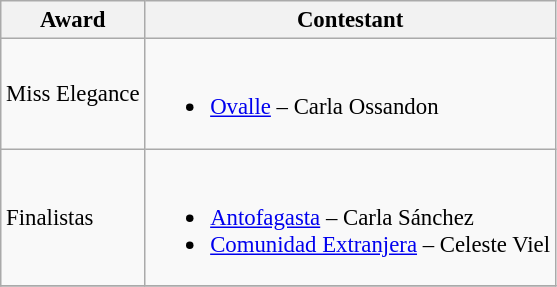<table class="wikitable sortable" style="font-size: 95%;">
<tr>
<th>Award</th>
<th>Contestant</th>
</tr>
<tr>
<td>Miss Elegance</td>
<td><br><ul><li><a href='#'>Ovalle</a> – Carla Ossandon</li></ul></td>
</tr>
<tr>
<td>Finalistas</td>
<td><br><ul><li><a href='#'>Antofagasta</a> – Carla Sánchez</li><li><a href='#'>Comunidad Extranjera</a> – Celeste Viel</li></ul></td>
</tr>
<tr>
</tr>
</table>
